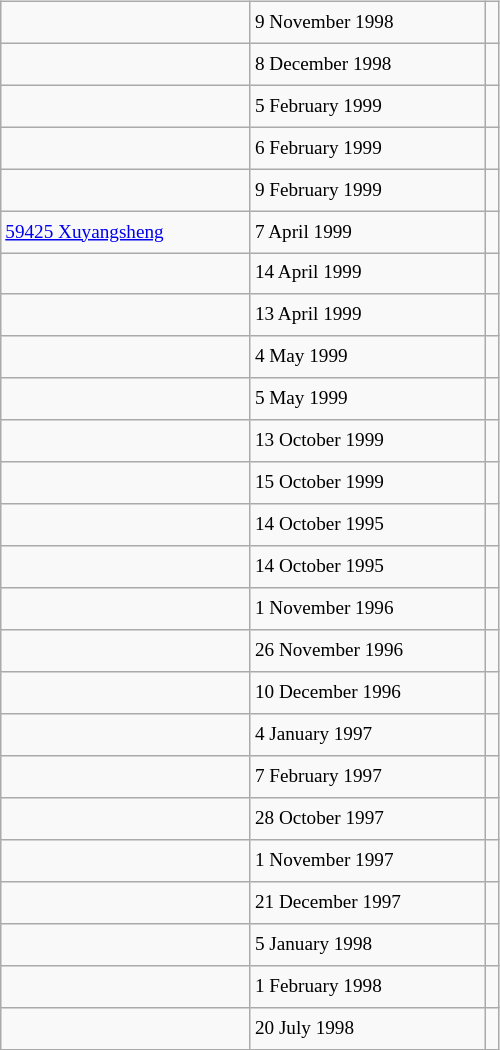<table class="wikitable" style="font-size: 80%; float: left; width: 26em; margin-right: 1em; height: 700px">
<tr>
<td></td>
<td>9 November 1998</td>
<td></td>
</tr>
<tr>
<td></td>
<td>8 December 1998</td>
<td></td>
</tr>
<tr>
<td></td>
<td>5 February 1999</td>
<td></td>
</tr>
<tr>
<td></td>
<td>6 February 1999</td>
<td></td>
</tr>
<tr>
<td></td>
<td>9 February 1999</td>
<td></td>
</tr>
<tr>
<td><a href='#'>59425 Xuyangsheng</a></td>
<td>7 April 1999</td>
<td></td>
</tr>
<tr>
<td></td>
<td>14 April 1999</td>
<td></td>
</tr>
<tr>
<td></td>
<td>13 April 1999</td>
<td></td>
</tr>
<tr>
<td></td>
<td>4 May 1999</td>
<td></td>
</tr>
<tr>
<td></td>
<td>5 May 1999</td>
<td></td>
</tr>
<tr>
<td></td>
<td>13 October 1999</td>
<td></td>
</tr>
<tr>
<td></td>
<td>15 October 1999</td>
<td></td>
</tr>
<tr>
<td></td>
<td>14 October 1995</td>
<td></td>
</tr>
<tr>
<td></td>
<td>14 October 1995</td>
<td></td>
</tr>
<tr>
<td></td>
<td>1 November 1996</td>
<td></td>
</tr>
<tr>
<td></td>
<td>26 November 1996</td>
<td></td>
</tr>
<tr>
<td></td>
<td>10 December 1996</td>
<td></td>
</tr>
<tr>
<td></td>
<td>4 January 1997</td>
<td></td>
</tr>
<tr>
<td></td>
<td>7 February 1997</td>
<td></td>
</tr>
<tr>
<td></td>
<td>28 October 1997</td>
<td></td>
</tr>
<tr>
<td></td>
<td>1 November 1997</td>
<td></td>
</tr>
<tr>
<td></td>
<td>21 December 1997</td>
<td></td>
</tr>
<tr>
<td></td>
<td>5 January 1998</td>
<td></td>
</tr>
<tr>
<td></td>
<td>1 February 1998</td>
<td></td>
</tr>
<tr>
<td></td>
<td>20 July 1998</td>
<td></td>
</tr>
</table>
